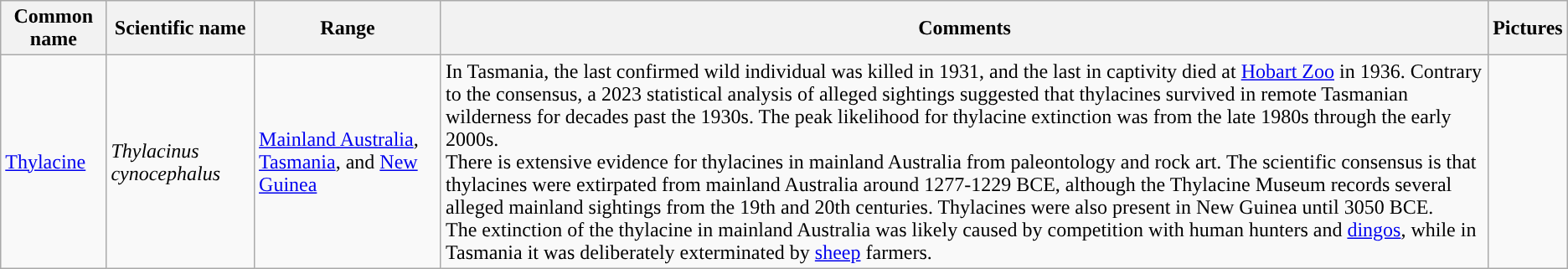<table class="wikitable">
<tr>
<th>Common name</th>
<th>Scientific name</th>
<th>Range</th>
<th class="unsortable">Comments</th>
<th class="unsortable">Pictures</th>
</tr>
<tr>
<td><a href='#'>Thylacine</a></td>
<td><em>Thylacinus cynocephalus</em></td>
<td><a href='#'>Mainland Australia</a>, <a href='#'>Tasmania</a>, and <a href='#'>New Guinea</a></td>
<td>In Tasmania, the last confirmed wild individual was killed in 1931, and the last in captivity died at <a href='#'>Hobart Zoo</a> in 1936. Contrary to the consensus, a 2023 statistical analysis of alleged sightings suggested that thylacines survived in remote Tasmanian wilderness for decades past the 1930s. The peak likelihood for thylacine extinction was from the late 1980s through the early 2000s.<br>There is extensive evidence for thylacines in mainland Australia from paleontology and rock art. The scientific consensus is that thylacines were extirpated from mainland Australia around 1277-1229 BCE, although the Thylacine Museum records several alleged mainland sightings from the 19th and 20th centuries. Thylacines were also present in New Guinea until 3050 BCE.<br>The extinction of the thylacine in mainland Australia was likely caused by competition with human hunters and <a href='#'>dingos</a>, while in Tasmania it was deliberately exterminated by <a href='#'>sheep</a> farmers.</td>
<td></td>
</tr>
</table>
